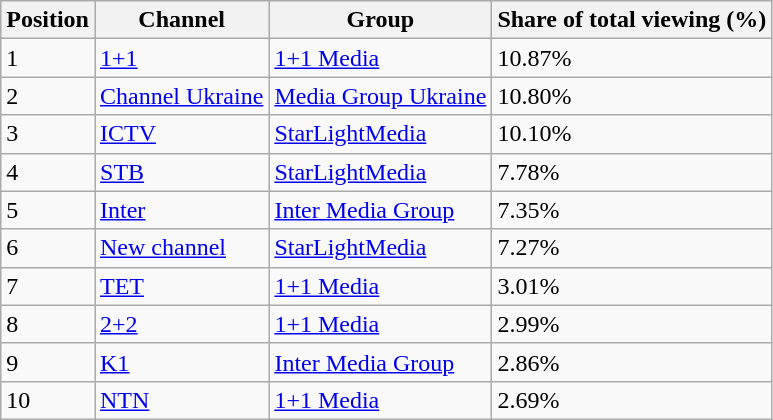<table class="wikitable sortable">
<tr>
<th>Position</th>
<th>Channel</th>
<th>Group</th>
<th>Share of total viewing (%)</th>
</tr>
<tr>
<td>1</td>
<td><a href='#'>1+1</a></td>
<td><a href='#'>1+1 Media</a></td>
<td>10.87%</td>
</tr>
<tr>
<td>2</td>
<td><a href='#'>Channel Ukraine</a></td>
<td><a href='#'>Media Group Ukraine</a></td>
<td>10.80%</td>
</tr>
<tr>
<td>3</td>
<td><a href='#'>ICTV</a></td>
<td><a href='#'>StarLightMedia</a></td>
<td>10.10%</td>
</tr>
<tr>
<td>4</td>
<td><a href='#'>STB</a></td>
<td><a href='#'>StarLightMedia</a></td>
<td>7.78%</td>
</tr>
<tr>
<td>5</td>
<td><a href='#'>Inter</a></td>
<td><a href='#'>Inter Media Group</a></td>
<td>7.35%</td>
</tr>
<tr>
<td>6</td>
<td><a href='#'>New channel</a></td>
<td><a href='#'>StarLightMedia</a></td>
<td>7.27%</td>
</tr>
<tr>
<td>7</td>
<td><a href='#'>TET</a></td>
<td><a href='#'>1+1 Media</a></td>
<td>3.01%</td>
</tr>
<tr>
<td>8</td>
<td><a href='#'>2+2</a></td>
<td><a href='#'>1+1 Media</a></td>
<td>2.99%</td>
</tr>
<tr>
<td>9</td>
<td><a href='#'>K1</a></td>
<td><a href='#'>Inter Media Group</a></td>
<td>2.86%</td>
</tr>
<tr>
<td>10</td>
<td><a href='#'>NTN</a></td>
<td><a href='#'>1+1 Media</a></td>
<td>2.69%</td>
</tr>
</table>
